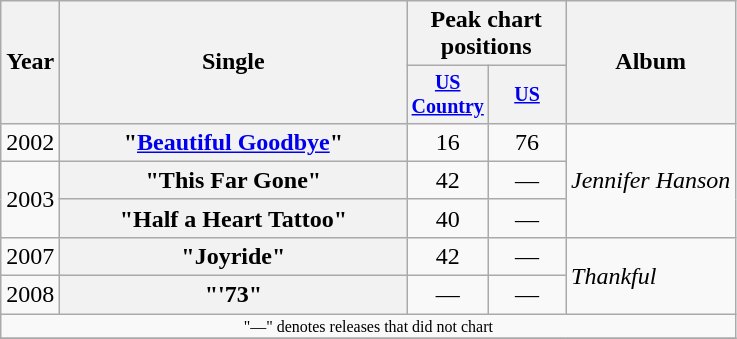<table class="wikitable plainrowheaders" style="text-align:center;">
<tr>
<th rowspan="2">Year</th>
<th rowspan="2" style="width:14em;">Single</th>
<th colspan="2">Peak chart<br>positions</th>
<th rowspan="2">Album</th>
</tr>
<tr style="font-size:smaller;">
<th width="45"><a href='#'>US Country</a></th>
<th width="45"><a href='#'>US</a></th>
</tr>
<tr>
<td>2002</td>
<th scope="row">"<a href='#'>Beautiful Goodbye</a>"</th>
<td>16</td>
<td>76</td>
<td align="left" rowspan="3"><em>Jennifer Hanson</em></td>
</tr>
<tr>
<td rowspan="2">2003</td>
<th scope="row">"This Far Gone"</th>
<td>42</td>
<td>—</td>
</tr>
<tr>
<th scope="row">"Half a Heart Tattoo"</th>
<td>40</td>
<td>—</td>
</tr>
<tr>
<td>2007</td>
<th scope="row">"Joyride"</th>
<td>42</td>
<td>—</td>
<td align="left" rowspan="2"><em>Thankful</em></td>
</tr>
<tr>
<td>2008</td>
<th scope="row">"'73"</th>
<td>—</td>
<td>—</td>
</tr>
<tr>
<td colspan="5" style="font-size:8pt">"—" denotes releases that did not chart</td>
</tr>
<tr>
</tr>
</table>
